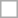<table class="wikitable">
<tr style="background:white">
<td style="padding:5px"></td>
</tr>
</table>
